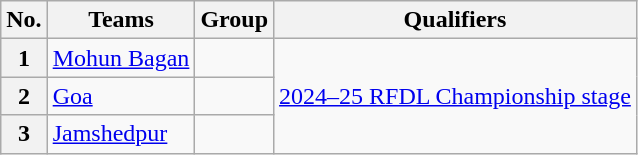<table class=wikitable>
<tr>
<th>No.</th>
<th>Teams</th>
<th>Group</th>
<th>Qualifiers</th>
</tr>
<tr>
<th>1</th>
<td> <a href='#'>Mohun Bagan</a></td>
<td></td>
<td rowspan=3><a href='#'>2024–25 RFDL Championship stage</a></td>
</tr>
<tr>
<th>2</th>
<td> <a href='#'> Goa</a></td>
<td></td>
</tr>
<tr>
<th>3</th>
<td {{nowrap> <a href='#'>Jamshedpur</a></td>
<td></td>
</tr>
</table>
